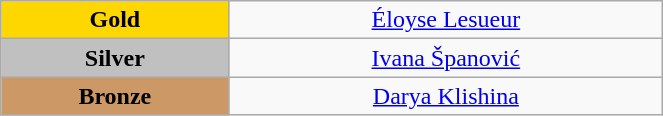<table class="wikitable" style=" text-align:center; " width="35%">
<tr>
<td bgcolor="gold"><strong>Gold</strong></td>
<td><a href='#'>Éloyse Lesueur</a><br>  <small><em></em></small></td>
</tr>
<tr>
<td bgcolor="silver"><strong>Silver</strong></td>
<td><a href='#'>Ivana Španović</a><br>  <small><em></em></small></td>
</tr>
<tr>
<td bgcolor="CC9966"><strong>Bronze</strong></td>
<td><a href='#'>Darya Klishina</a><br>  <small><em></em></small></td>
</tr>
</table>
